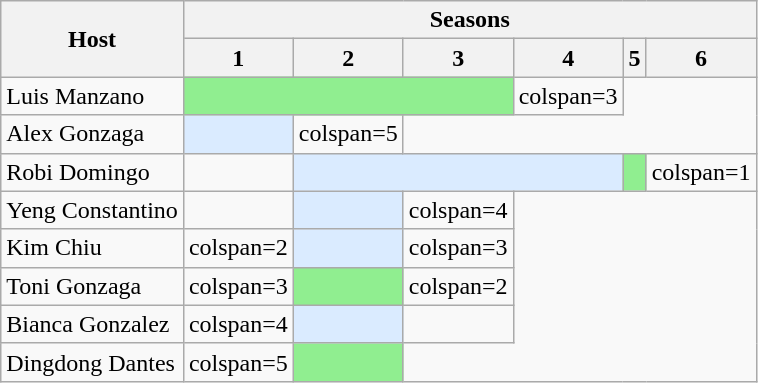<table class="wikitable">
<tr>
<th rowspan=2>Host</th>
<th colspan=6>Seasons</th>
</tr>
<tr>
<th>1</th>
<th>2</th>
<th>3</th>
<th>4</th>
<th>5</th>
<th>6</th>
</tr>
<tr>
<td>Luis Manzano</td>
<td colspan=3 bgcolor=#90ee90></td>
<td>colspan=3 </td>
</tr>
<tr>
<td>Alex Gonzaga</td>
<td bgcolor=#DAEBFF></td>
<td>colspan=5 </td>
</tr>
<tr>
<td>Robi Domingo</td>
<td></td>
<td colspan=3 bgcolor=#DAEBFF></td>
<td bgcolor=#90ee90></td>
<td>colspan=1 </td>
</tr>
<tr>
<td>Yeng Constantino</td>
<td></td>
<td bgcolor=#DAEBFF></td>
<td>colspan=4 </td>
</tr>
<tr>
<td>Kim Chiu</td>
<td>colspan=2 </td>
<td bgcolor=#DAEBFF></td>
<td>colspan=3 </td>
</tr>
<tr>
<td>Toni Gonzaga</td>
<td>colspan=3 </td>
<td bgcolor=#90ee90></td>
<td>colspan=2 </td>
</tr>
<tr>
<td>Bianca Gonzalez</td>
<td>colspan=4 </td>
<td bgcolor=#DAEBFF></td>
<td></td>
</tr>
<tr>
<td>Dingdong Dantes</td>
<td>colspan=5 </td>
<td bgcolor=#90ee90></td>
</tr>
</table>
